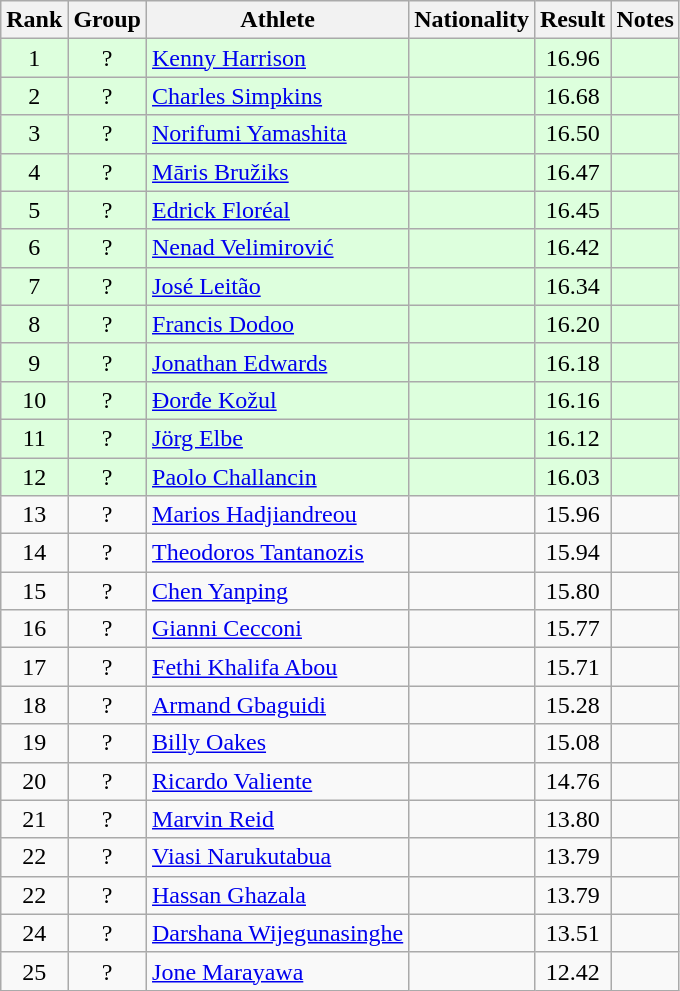<table class="wikitable sortable" style="text-align:center">
<tr>
<th>Rank</th>
<th>Group</th>
<th>Athlete</th>
<th>Nationality</th>
<th>Result</th>
<th>Notes</th>
</tr>
<tr bgcolor=ddffdd>
<td>1</td>
<td>?</td>
<td align=left><a href='#'>Kenny Harrison</a></td>
<td align=left></td>
<td>16.96</td>
<td></td>
</tr>
<tr bgcolor=ddffdd>
<td>2</td>
<td>?</td>
<td align=left><a href='#'>Charles Simpkins</a></td>
<td align=left></td>
<td>16.68</td>
<td></td>
</tr>
<tr bgcolor=ddffdd>
<td>3</td>
<td>?</td>
<td align=left><a href='#'>Norifumi Yamashita</a></td>
<td align=left></td>
<td>16.50</td>
<td></td>
</tr>
<tr bgcolor=ddffdd>
<td>4</td>
<td>?</td>
<td align=left><a href='#'>Māris Bružiks</a></td>
<td align=left></td>
<td>16.47</td>
<td></td>
</tr>
<tr bgcolor=ddffdd>
<td>5</td>
<td>?</td>
<td align=left><a href='#'>Edrick Floréal</a></td>
<td align=left></td>
<td>16.45</td>
<td></td>
</tr>
<tr bgcolor=ddffdd>
<td>6</td>
<td>?</td>
<td align=left><a href='#'>Nenad Velimirović</a></td>
<td align=left></td>
<td>16.42</td>
<td></td>
</tr>
<tr bgcolor=ddffdd>
<td>7</td>
<td>?</td>
<td align=left><a href='#'>José Leitão</a></td>
<td align=left></td>
<td>16.34</td>
<td></td>
</tr>
<tr bgcolor=ddffdd>
<td>8</td>
<td>?</td>
<td align=left><a href='#'>Francis Dodoo</a></td>
<td align=left></td>
<td>16.20</td>
<td></td>
</tr>
<tr bgcolor=ddffdd>
<td>9</td>
<td>?</td>
<td align=left><a href='#'>Jonathan Edwards</a></td>
<td align=left></td>
<td>16.18</td>
<td></td>
</tr>
<tr bgcolor=ddffdd>
<td>10</td>
<td>?</td>
<td align=left><a href='#'>Đorđe Kožul</a></td>
<td align=left></td>
<td>16.16</td>
<td></td>
</tr>
<tr bgcolor=ddffdd>
<td>11</td>
<td>?</td>
<td align=left><a href='#'>Jörg Elbe</a></td>
<td align=left></td>
<td>16.12</td>
<td></td>
</tr>
<tr bgcolor=ddffdd>
<td>12</td>
<td>?</td>
<td align=left><a href='#'>Paolo Challancin</a></td>
<td align=left></td>
<td>16.03</td>
<td></td>
</tr>
<tr>
<td>13</td>
<td>?</td>
<td align=left><a href='#'>Marios Hadjiandreou</a></td>
<td align=left></td>
<td>15.96</td>
<td></td>
</tr>
<tr>
<td>14</td>
<td>?</td>
<td align=left><a href='#'>Theodoros Tantanozis</a></td>
<td align=left></td>
<td>15.94</td>
<td></td>
</tr>
<tr>
<td>15</td>
<td>?</td>
<td align=left><a href='#'>Chen Yanping</a></td>
<td align=left></td>
<td>15.80</td>
<td></td>
</tr>
<tr>
<td>16</td>
<td>?</td>
<td align=left><a href='#'>Gianni Cecconi</a></td>
<td align=left></td>
<td>15.77</td>
<td></td>
</tr>
<tr>
<td>17</td>
<td>?</td>
<td align=left><a href='#'>Fethi Khalifa Abou</a></td>
<td align=left></td>
<td>15.71</td>
<td></td>
</tr>
<tr>
<td>18</td>
<td>?</td>
<td align=left><a href='#'>Armand Gbaguidi</a></td>
<td align=left></td>
<td>15.28</td>
<td></td>
</tr>
<tr>
<td>19</td>
<td>?</td>
<td align=left><a href='#'>Billy Oakes</a></td>
<td align=left></td>
<td>15.08</td>
<td></td>
</tr>
<tr>
<td>20</td>
<td>?</td>
<td align=left><a href='#'>Ricardo Valiente</a></td>
<td align=left></td>
<td>14.76</td>
<td></td>
</tr>
<tr>
<td>21</td>
<td>?</td>
<td align=left><a href='#'>Marvin Reid</a></td>
<td align=left></td>
<td>13.80</td>
<td></td>
</tr>
<tr>
<td>22</td>
<td>?</td>
<td align=left><a href='#'>Viasi Narukutabua</a></td>
<td align=left></td>
<td>13.79</td>
<td></td>
</tr>
<tr>
<td>22</td>
<td>?</td>
<td align=left><a href='#'>Hassan Ghazala</a></td>
<td align=left></td>
<td>13.79</td>
<td></td>
</tr>
<tr>
<td>24</td>
<td>?</td>
<td align=left><a href='#'>Darshana Wijegunasinghe</a></td>
<td align=left></td>
<td>13.51</td>
<td></td>
</tr>
<tr>
<td>25</td>
<td>?</td>
<td align=left><a href='#'>Jone Marayawa</a></td>
<td align=left></td>
<td>12.42</td>
<td></td>
</tr>
</table>
